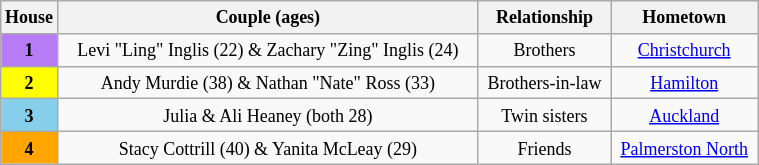<table class="wikitable" style="text-align: center; font-size: 9pt; line-height:16px; width:40%">
<tr valign="top">
<th colspan="1">House</th>
<th>Couple (ages)</th>
<th>Relationship</th>
<th>Hometown</th>
</tr>
<tr>
<th style="width:2%;background:#B87BF6; height:10px;">1</th>
<td>Levi "Ling" Inglis (22) & Zachary "Zing" Inglis (24)</td>
<td>Brothers</td>
<td><a href='#'>Christchurch</a></td>
</tr>
<tr>
<th style="width:2%;background:yellow; height:10px;">2</th>
<td>Andy Murdie (38) & Nathan "Nate" Ross (33)</td>
<td>Brothers-in-law</td>
<td><a href='#'>Hamilton</a></td>
</tr>
<tr>
<th style="width:2%;background:skyblue; height:10px;">3</th>
<td>Julia & Ali Heaney (both 28)</td>
<td>Twin sisters</td>
<td><a href='#'>Auckland</a></td>
</tr>
<tr>
<th style="width:2%;background:orange; height:10px;">4</th>
<td>Stacy Cottrill (40) & Yanita McLeay (29)</td>
<td>Friends</td>
<td><a href='#'>Palmerston North</a></td>
</tr>
</table>
